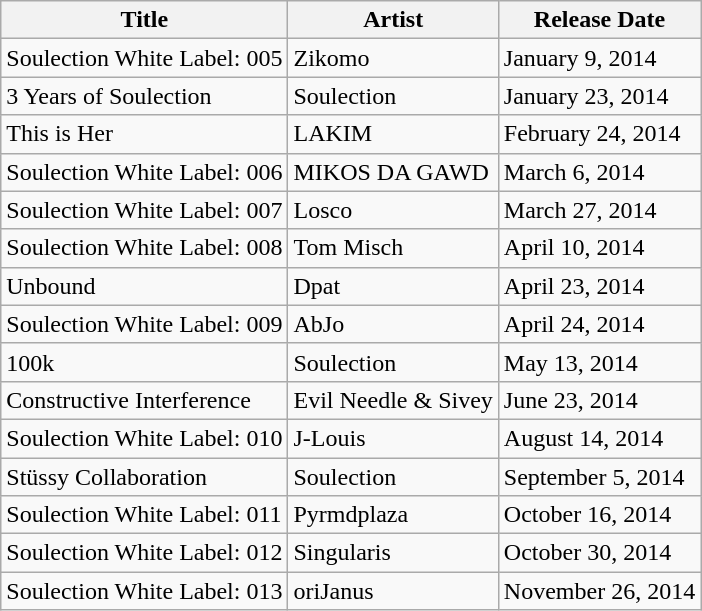<table class="wikitable">
<tr>
<th>Title</th>
<th>Artist</th>
<th>Release Date</th>
</tr>
<tr>
<td>Soulection White Label: 005</td>
<td>Zikomo</td>
<td>January 9, 2014</td>
</tr>
<tr>
<td>3 Years of Soulection</td>
<td>Soulection</td>
<td>January 23, 2014</td>
</tr>
<tr>
<td>This is Her</td>
<td>LAKIM</td>
<td>February 24, 2014</td>
</tr>
<tr>
<td>Soulection White Label: 006</td>
<td>MIKOS DA GAWD</td>
<td>March 6, 2014</td>
</tr>
<tr>
<td>Soulection White Label: 007</td>
<td>Losco</td>
<td>March 27, 2014</td>
</tr>
<tr>
<td>Soulection White Label: 008</td>
<td>Tom Misch</td>
<td>April 10, 2014</td>
</tr>
<tr>
<td>Unbound</td>
<td>Dpat</td>
<td>April 23, 2014</td>
</tr>
<tr>
<td>Soulection White Label: 009</td>
<td>AbJo</td>
<td>April 24, 2014</td>
</tr>
<tr>
<td>100k</td>
<td>Soulection</td>
<td>May 13, 2014</td>
</tr>
<tr>
<td>Constructive Interference</td>
<td>Evil Needle & Sivey</td>
<td>June 23, 2014</td>
</tr>
<tr>
<td>Soulection White Label: 010</td>
<td>J-Louis</td>
<td>August 14, 2014</td>
</tr>
<tr>
<td>Stüssy Collaboration</td>
<td>Soulection</td>
<td>September 5, 2014</td>
</tr>
<tr>
<td>Soulection White Label: 011</td>
<td>Pyrmdplaza</td>
<td>October 16, 2014</td>
</tr>
<tr>
<td>Soulection White Label: 012</td>
<td>Singularis</td>
<td>October 30, 2014</td>
</tr>
<tr>
<td>Soulection White Label: 013</td>
<td>oriJanus</td>
<td>November 26, 2014</td>
</tr>
</table>
